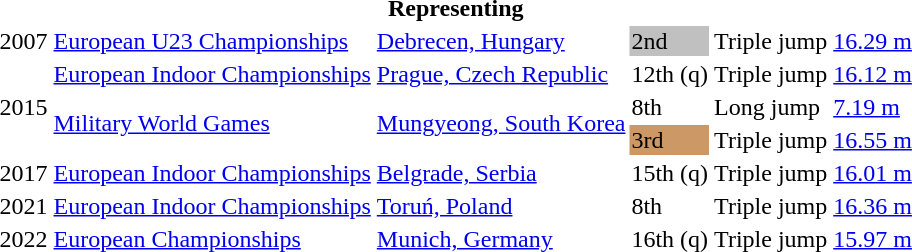<table>
<tr>
<th colspan="6">Representing </th>
</tr>
<tr>
<td>2007</td>
<td><a href='#'>European U23 Championships</a></td>
<td><a href='#'>Debrecen, Hungary</a></td>
<td bgcolor=silver>2nd</td>
<td>Triple jump</td>
<td><a href='#'>16.29 m</a></td>
</tr>
<tr>
<td rowspan=3>2015</td>
<td><a href='#'>European Indoor Championships</a></td>
<td><a href='#'>Prague, Czech Republic</a></td>
<td>12th (q)</td>
<td>Triple jump</td>
<td><a href='#'>16.12 m</a></td>
</tr>
<tr>
<td rowspan=2><a href='#'>Military World Games</a></td>
<td rowspan=2><a href='#'>Mungyeong, South Korea</a></td>
<td>8th</td>
<td>Long jump</td>
<td><a href='#'>7.19 m</a></td>
</tr>
<tr>
<td bgcolor=cc9966>3rd</td>
<td>Triple jump</td>
<td><a href='#'>16.55 m</a></td>
</tr>
<tr>
<td>2017</td>
<td><a href='#'>European Indoor Championships</a></td>
<td><a href='#'>Belgrade, Serbia</a></td>
<td>15th (q)</td>
<td>Triple jump</td>
<td><a href='#'>16.01 m</a></td>
</tr>
<tr>
<td>2021</td>
<td><a href='#'>European Indoor Championships</a></td>
<td><a href='#'>Toruń, Poland</a></td>
<td>8th</td>
<td>Triple jump</td>
<td><a href='#'>16.36 m</a></td>
</tr>
<tr>
<td>2022</td>
<td><a href='#'>European Championships</a></td>
<td><a href='#'>Munich, Germany</a></td>
<td>16th (q)</td>
<td>Triple jump</td>
<td><a href='#'>15.97 m</a></td>
</tr>
</table>
